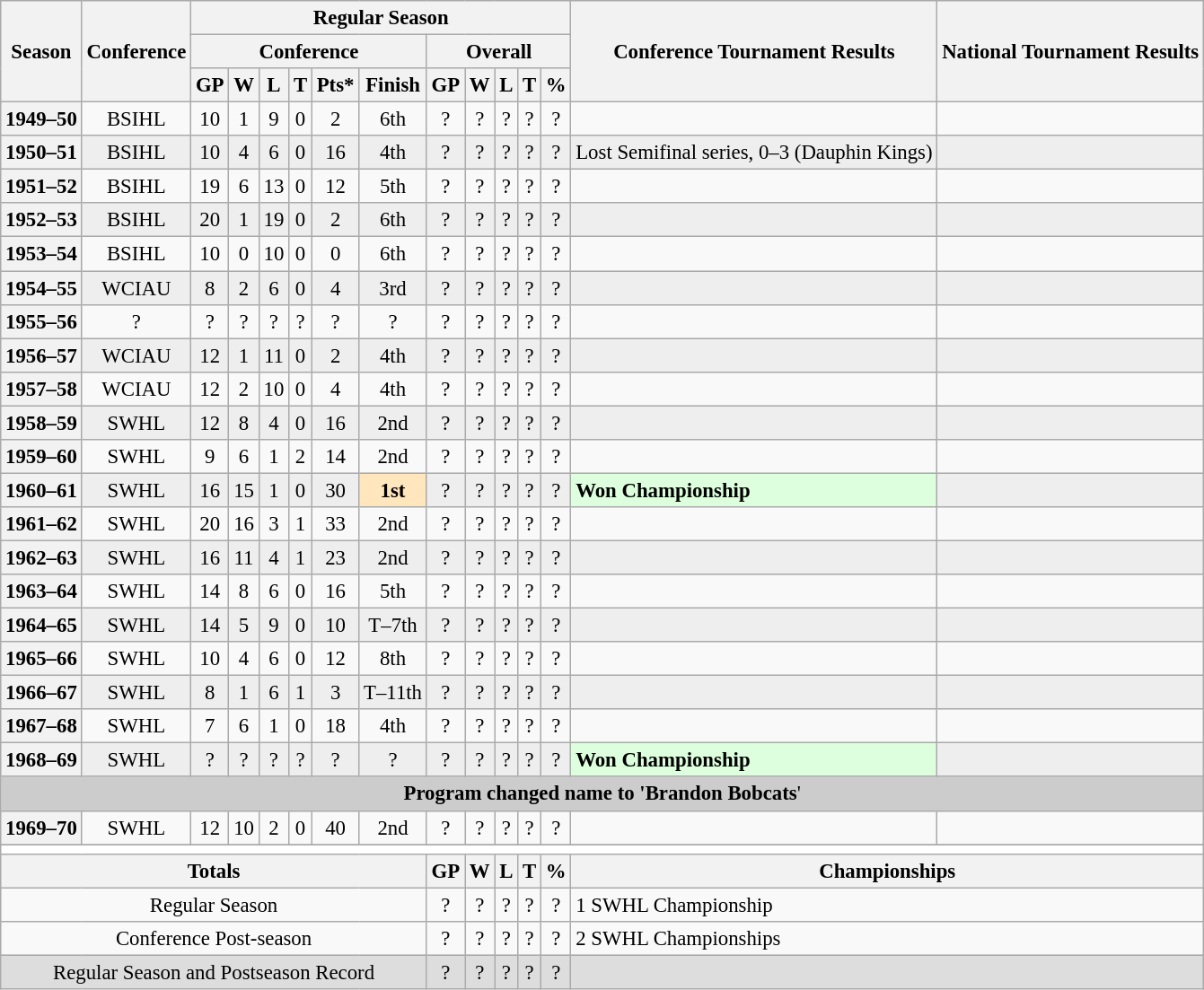<table class="wikitable" style="text-align: center; font-size: 95%">
<tr>
<th rowspan="3">Season</th>
<th rowspan="3">Conference</th>
<th colspan="11">Regular Season</th>
<th rowspan="3">Conference Tournament Results</th>
<th rowspan="3">National Tournament Results</th>
</tr>
<tr>
<th colspan="6">Conference</th>
<th colspan="5">Overall</th>
</tr>
<tr>
<th>GP</th>
<th>W</th>
<th>L</th>
<th>T</th>
<th>Pts*</th>
<th>Finish</th>
<th>GP</th>
<th>W</th>
<th>L</th>
<th>T</th>
<th>%</th>
</tr>
<tr>
<th>1949–50</th>
<td>BSIHL</td>
<td>10</td>
<td>1</td>
<td>9</td>
<td>0</td>
<td>2</td>
<td>6th</td>
<td>?</td>
<td>?</td>
<td>?</td>
<td>?</td>
<td>?</td>
<td align="left"></td>
<td align="left"></td>
</tr>
<tr bgcolor=eeeeee>
<th>1950–51</th>
<td>BSIHL</td>
<td>10</td>
<td>4</td>
<td>6</td>
<td>0</td>
<td>16</td>
<td>4th</td>
<td>?</td>
<td>?</td>
<td>?</td>
<td>?</td>
<td>?</td>
<td align="left">Lost Semifinal series, 0–3 (Dauphin Kings)</td>
<td align="left"></td>
</tr>
<tr>
<th>1951–52</th>
<td>BSIHL</td>
<td>19</td>
<td>6</td>
<td>13</td>
<td>0</td>
<td>12</td>
<td>5th</td>
<td>?</td>
<td>?</td>
<td>?</td>
<td>?</td>
<td>?</td>
<td align="left"></td>
<td align="left"></td>
</tr>
<tr bgcolor=eeeeee>
<th>1952–53</th>
<td>BSIHL</td>
<td>20</td>
<td>1</td>
<td>19</td>
<td>0</td>
<td>2</td>
<td>6th</td>
<td>?</td>
<td>?</td>
<td>?</td>
<td>?</td>
<td>?</td>
<td align="left"></td>
<td align="left"></td>
</tr>
<tr>
<th>1953–54</th>
<td>BSIHL</td>
<td>10</td>
<td>0</td>
<td>10</td>
<td>0</td>
<td>0</td>
<td>6th</td>
<td>?</td>
<td>?</td>
<td>?</td>
<td>?</td>
<td>?</td>
<td align="left"></td>
<td align="left"></td>
</tr>
<tr bgcolor=eeeeee>
<th>1954–55</th>
<td>WCIAU</td>
<td>8</td>
<td>2</td>
<td>6</td>
<td>0</td>
<td>4</td>
<td>3rd</td>
<td>?</td>
<td>?</td>
<td>?</td>
<td>?</td>
<td>?</td>
<td align="left"></td>
<td align="left"></td>
</tr>
<tr>
<th>1955–56</th>
<td>?</td>
<td>?</td>
<td>?</td>
<td>?</td>
<td>?</td>
<td>?</td>
<td>?</td>
<td>?</td>
<td>?</td>
<td>?</td>
<td>?</td>
<td>?</td>
<td align="left"></td>
<td align="left"></td>
</tr>
<tr bgcolor=eeeeee>
<th>1956–57</th>
<td>WCIAU</td>
<td>12</td>
<td>1</td>
<td>11</td>
<td>0</td>
<td>2</td>
<td>4th</td>
<td>?</td>
<td>?</td>
<td>?</td>
<td>?</td>
<td>?</td>
<td align="left"></td>
<td align="left"></td>
</tr>
<tr>
<th>1957–58</th>
<td>WCIAU</td>
<td>12</td>
<td>2</td>
<td>10</td>
<td>0</td>
<td>4</td>
<td>4th</td>
<td>?</td>
<td>?</td>
<td>?</td>
<td>?</td>
<td>?</td>
<td align="left"></td>
<td align="left"></td>
</tr>
<tr bgcolor=eeeeee>
<th>1958–59</th>
<td>SWHL</td>
<td>12</td>
<td>8</td>
<td>4</td>
<td>0</td>
<td>16</td>
<td>2nd</td>
<td>?</td>
<td>?</td>
<td>?</td>
<td>?</td>
<td>?</td>
<td align="left"></td>
<td align="left"></td>
</tr>
<tr>
<th>1959–60</th>
<td>SWHL</td>
<td>9</td>
<td>6</td>
<td>1</td>
<td>2</td>
<td>14</td>
<td>2nd</td>
<td>?</td>
<td>?</td>
<td>?</td>
<td>?</td>
<td>?</td>
<td align="left"></td>
<td align="left"></td>
</tr>
<tr bgcolor=eeeeee>
<th>1960–61</th>
<td>SWHL</td>
<td>16</td>
<td>15</td>
<td>1</td>
<td>0</td>
<td>30</td>
<td style="background: #FFE6BD;"><strong>1st</strong></td>
<td>?</td>
<td>?</td>
<td>?</td>
<td>?</td>
<td>?</td>
<td bgcolor="#ddffdd" align="left"><strong>Won Championship</strong></td>
<td align="left"></td>
</tr>
<tr>
<th>1961–62</th>
<td>SWHL</td>
<td>20</td>
<td>16</td>
<td>3</td>
<td>1</td>
<td>33</td>
<td>2nd</td>
<td>?</td>
<td>?</td>
<td>?</td>
<td>?</td>
<td>?</td>
<td align="left"></td>
<td align="left"></td>
</tr>
<tr bgcolor=eeeeee>
<th>1962–63</th>
<td>SWHL</td>
<td>16</td>
<td>11</td>
<td>4</td>
<td>1</td>
<td>23</td>
<td>2nd</td>
<td>?</td>
<td>?</td>
<td>?</td>
<td>?</td>
<td>?</td>
<td align="left"></td>
<td align="left"></td>
</tr>
<tr>
<th>1963–64</th>
<td>SWHL</td>
<td>14</td>
<td>8</td>
<td>6</td>
<td>0</td>
<td>16</td>
<td>5th</td>
<td>?</td>
<td>?</td>
<td>?</td>
<td>?</td>
<td>?</td>
<td align="left"></td>
<td align="left"></td>
</tr>
<tr bgcolor=eeeeee>
<th>1964–65</th>
<td>SWHL</td>
<td>14</td>
<td>5</td>
<td>9</td>
<td>0</td>
<td>10</td>
<td>T–7th</td>
<td>?</td>
<td>?</td>
<td>?</td>
<td>?</td>
<td>?</td>
<td align="left"></td>
<td align="left"></td>
</tr>
<tr>
<th>1965–66</th>
<td>SWHL</td>
<td>10</td>
<td>4</td>
<td>6</td>
<td>0</td>
<td>12</td>
<td>8th</td>
<td>?</td>
<td>?</td>
<td>?</td>
<td>?</td>
<td>?</td>
<td align="left"></td>
<td align="left"></td>
</tr>
<tr bgcolor=eeeeee>
<th>1966–67</th>
<td>SWHL</td>
<td>8</td>
<td>1</td>
<td>6</td>
<td>1</td>
<td>3</td>
<td>T–11th</td>
<td>?</td>
<td>?</td>
<td>?</td>
<td>?</td>
<td>?</td>
<td align="left"></td>
<td align="left"></td>
</tr>
<tr>
<th>1967–68</th>
<td>SWHL</td>
<td>7</td>
<td>6</td>
<td>1</td>
<td>0</td>
<td>18</td>
<td>4th</td>
<td>?</td>
<td>?</td>
<td>?</td>
<td>?</td>
<td>?</td>
<td align="left"></td>
<td align="left"></td>
</tr>
<tr bgcolor=eeeeee>
<th>1968–69</th>
<td>SWHL</td>
<td>?</td>
<td>?</td>
<td>?</td>
<td>?</td>
<td>?</td>
<td>?</td>
<td>?</td>
<td>?</td>
<td>?</td>
<td>?</td>
<td>?</td>
<td bgcolor="#ddffdd" align="left"><strong>Won Championship</strong></td>
<td align="left"></td>
</tr>
<tr>
<td bgcolor=cccccc colspan="18"><strong>Program changed name to 'Brandon Bobcats</strong>'</td>
</tr>
<tr>
<th>1969–70</th>
<td>SWHL</td>
<td>12</td>
<td>10</td>
<td>2</td>
<td>0</td>
<td>40</td>
<td>2nd</td>
<td>?</td>
<td>?</td>
<td>?</td>
<td>?</td>
<td>?</td>
<td align="left"></td>
<td align="left"></td>
</tr>
<tr>
</tr>
<tr ->
</tr>
<tr>
<td colspan="15" style="background:#fff;"></td>
</tr>
<tr>
<th colspan="8">Totals</th>
<th>GP</th>
<th>W</th>
<th>L</th>
<th>T</th>
<th>%</th>
<th colspan="2">Championships</th>
</tr>
<tr>
<td colspan="8">Regular Season</td>
<td>?</td>
<td>?</td>
<td>?</td>
<td>?</td>
<td>?</td>
<td colspan="2" align="left">1 SWHL Championship</td>
</tr>
<tr>
<td colspan="8">Conference Post-season</td>
<td>?</td>
<td>?</td>
<td>?</td>
<td>?</td>
<td>?</td>
<td colspan="2" align="left">2 SWHL Championships</td>
</tr>
<tr bgcolor=dddddd>
<td colspan="8">Regular Season and Postseason Record</td>
<td>?</td>
<td>?</td>
<td>?</td>
<td>?</td>
<td>?</td>
<td colspan="2" align="left"></td>
</tr>
</table>
